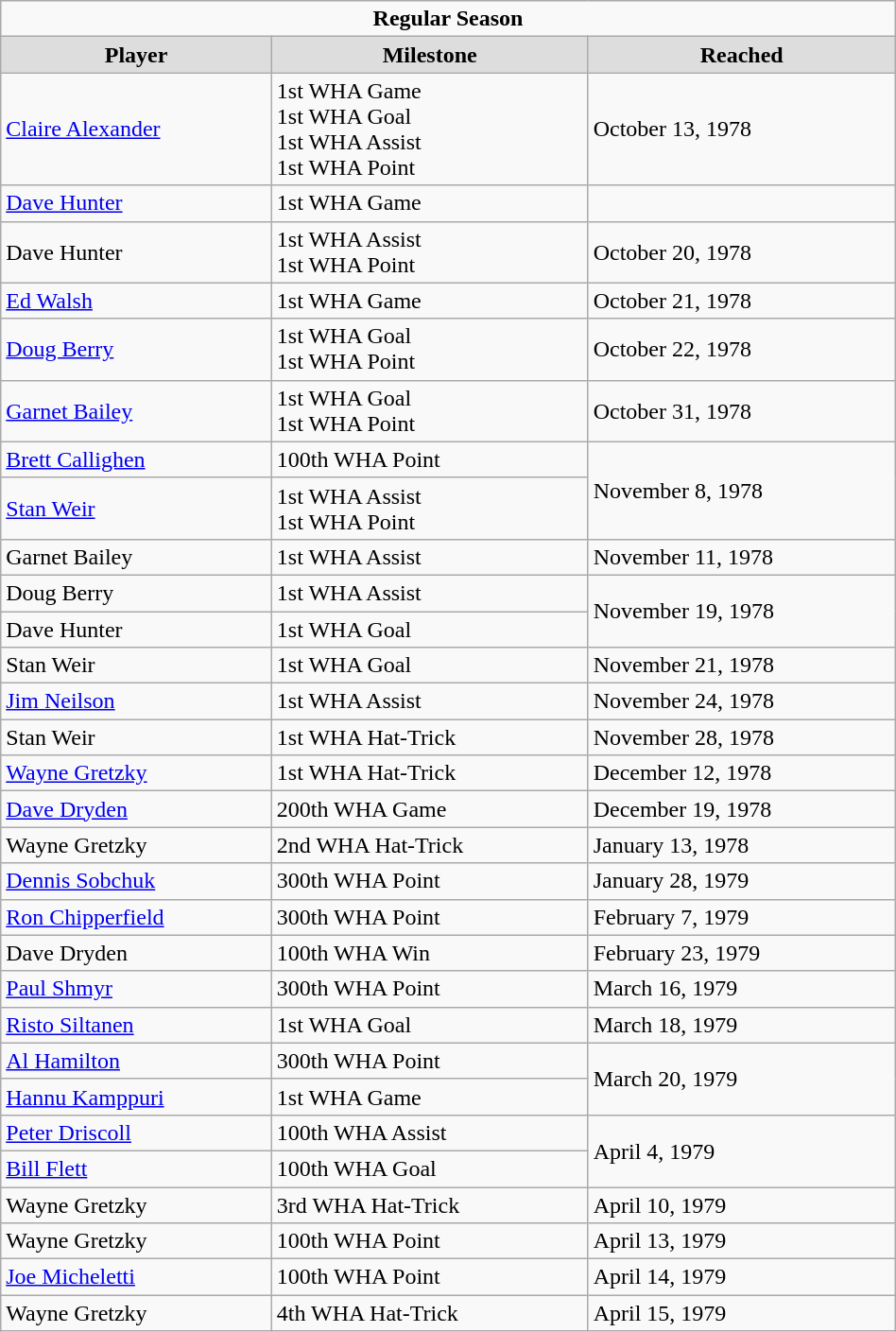<table class="wikitable" width="50%">
<tr>
<td colspan="10" align="center"><strong>Regular Season</strong></td>
</tr>
<tr align="center"  bgcolor="#dddddd">
<td><strong>Player</strong></td>
<td><strong>Milestone</strong></td>
<td><strong>Reached</strong></td>
</tr>
<tr>
<td><a href='#'>Claire Alexander</a></td>
<td>1st WHA Game<br>1st WHA Goal<br>1st WHA Assist<br>1st WHA Point</td>
<td>October 13, 1978</td>
</tr>
<tr>
<td><a href='#'>Dave Hunter</a></td>
<td>1st WHA Game</td>
</tr>
<tr>
<td>Dave Hunter</td>
<td>1st WHA Assist<br>1st WHA Point</td>
<td>October 20, 1978</td>
</tr>
<tr>
<td><a href='#'>Ed Walsh</a></td>
<td>1st WHA Game</td>
<td>October 21, 1978</td>
</tr>
<tr>
<td><a href='#'>Doug Berry</a></td>
<td>1st WHA Goal<br>1st WHA Point</td>
<td>October 22, 1978</td>
</tr>
<tr>
<td><a href='#'>Garnet Bailey</a></td>
<td>1st WHA Goal<br>1st WHA Point</td>
<td>October 31, 1978</td>
</tr>
<tr>
<td><a href='#'>Brett Callighen</a></td>
<td>100th WHA Point</td>
<td rowspan="2">November 8, 1978</td>
</tr>
<tr>
<td><a href='#'>Stan Weir</a></td>
<td>1st WHA Assist<br>1st WHA Point</td>
</tr>
<tr>
<td>Garnet Bailey</td>
<td>1st WHA Assist</td>
<td>November 11, 1978</td>
</tr>
<tr>
<td>Doug Berry</td>
<td>1st WHA Assist</td>
<td rowspan="2">November 19, 1978</td>
</tr>
<tr>
<td>Dave Hunter</td>
<td>1st WHA Goal</td>
</tr>
<tr>
<td>Stan Weir</td>
<td>1st WHA Goal</td>
<td>November 21, 1978</td>
</tr>
<tr>
<td><a href='#'>Jim Neilson</a></td>
<td>1st WHA Assist</td>
<td>November 24, 1978</td>
</tr>
<tr>
<td>Stan Weir</td>
<td>1st WHA Hat-Trick</td>
<td>November 28, 1978</td>
</tr>
<tr>
<td><a href='#'>Wayne Gretzky</a></td>
<td>1st WHA Hat-Trick</td>
<td>December 12, 1978</td>
</tr>
<tr>
<td><a href='#'>Dave Dryden</a></td>
<td>200th WHA Game</td>
<td>December 19, 1978</td>
</tr>
<tr>
<td>Wayne Gretzky</td>
<td>2nd WHA Hat-Trick</td>
<td>January 13, 1978</td>
</tr>
<tr>
<td><a href='#'>Dennis Sobchuk</a></td>
<td>300th WHA Point</td>
<td>January 28, 1979</td>
</tr>
<tr>
<td><a href='#'>Ron Chipperfield</a></td>
<td>300th WHA Point</td>
<td>February 7, 1979</td>
</tr>
<tr>
<td>Dave Dryden</td>
<td>100th WHA Win</td>
<td>February 23, 1979</td>
</tr>
<tr>
<td><a href='#'>Paul Shmyr</a></td>
<td>300th WHA Point</td>
<td>March 16, 1979</td>
</tr>
<tr>
<td><a href='#'>Risto Siltanen</a></td>
<td>1st WHA Goal</td>
<td>March 18, 1979</td>
</tr>
<tr>
<td><a href='#'>Al Hamilton</a></td>
<td>300th WHA Point</td>
<td rowspan="2">March 20, 1979</td>
</tr>
<tr>
<td><a href='#'>Hannu Kamppuri</a></td>
<td>1st WHA Game</td>
</tr>
<tr>
<td><a href='#'>Peter Driscoll</a></td>
<td>100th WHA Assist</td>
<td rowspan="2">April 4, 1979</td>
</tr>
<tr>
<td><a href='#'>Bill Flett</a></td>
<td>100th WHA Goal</td>
</tr>
<tr>
<td>Wayne Gretzky</td>
<td>3rd WHA Hat-Trick</td>
<td>April 10, 1979</td>
</tr>
<tr>
<td>Wayne Gretzky</td>
<td>100th WHA Point</td>
<td>April 13, 1979</td>
</tr>
<tr>
<td><a href='#'>Joe Micheletti</a></td>
<td>100th WHA Point</td>
<td>April 14, 1979</td>
</tr>
<tr>
<td>Wayne Gretzky</td>
<td>4th WHA Hat-Trick</td>
<td>April 15, 1979</td>
</tr>
</table>
